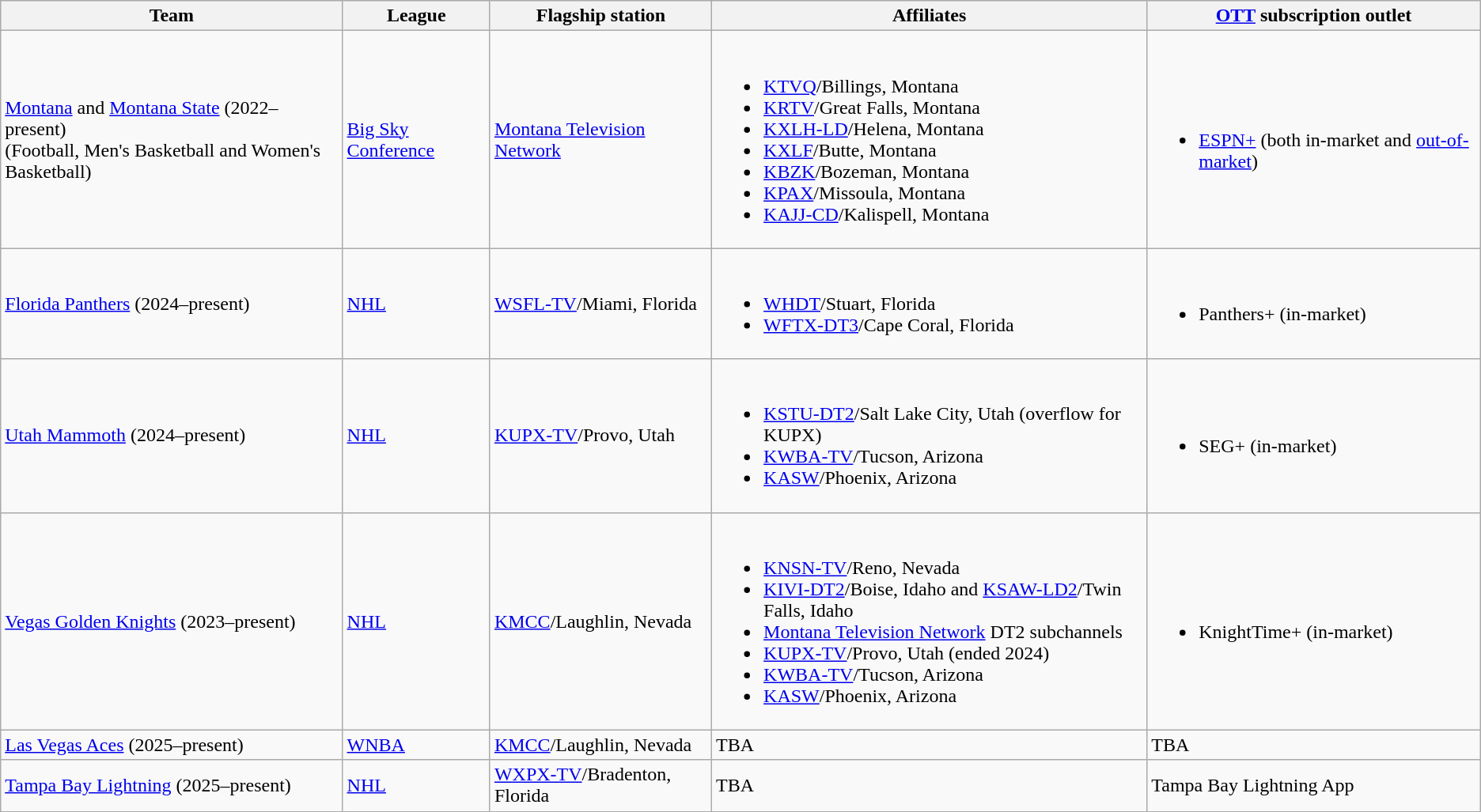<table class="wikitable">
<tr>
<th>Team</th>
<th>League</th>
<th>Flagship station</th>
<th>Affiliates</th>
<th><a href='#'>OTT</a> subscription outlet</th>
</tr>
<tr>
<td><a href='#'>Montana</a> and <a href='#'>Montana State</a> (2022–present)<br>(Football, Men's Basketball and Women's Basketball)</td>
<td><a href='#'>Big Sky Conference</a></td>
<td><a href='#'>Montana Television Network</a></td>
<td><br><ul><li><a href='#'>KTVQ</a>/Billings, Montana</li><li><a href='#'>KRTV</a>/Great Falls, Montana</li><li><a href='#'>KXLH-LD</a>/Helena, Montana</li><li><a href='#'>KXLF</a>/Butte, Montana</li><li><a href='#'>KBZK</a>/Bozeman, Montana</li><li><a href='#'>KPAX</a>/Missoula, Montana</li><li><a href='#'>KAJJ-CD</a>/Kalispell, Montana</li></ul></td>
<td><br><ul><li><a href='#'>ESPN+</a> (both in-market and <a href='#'>out-of-market</a>)</li></ul></td>
</tr>
<tr>
<td><a href='#'>Florida Panthers</a> (2024–present)</td>
<td><a href='#'>NHL</a></td>
<td><a href='#'>WSFL-TV</a>/Miami, Florida</td>
<td><br><ul><li><a href='#'>WHDT</a>/Stuart, Florida</li><li><a href='#'>WFTX-DT3</a>/Cape Coral, Florida</li></ul></td>
<td><br><ul><li>Panthers+ (in-market)</li></ul></td>
</tr>
<tr>
<td><a href='#'>Utah Mammoth</a> (2024–present)</td>
<td><a href='#'>NHL</a></td>
<td><a href='#'>KUPX-TV</a>/Provo, Utah</td>
<td><br><ul><li><a href='#'>KSTU-DT2</a>/Salt Lake City, Utah (overflow for KUPX)</li><li><a href='#'>KWBA-TV</a>/Tucson, Arizona</li><li><a href='#'>KASW</a>/Phoenix, Arizona</li></ul></td>
<td><br><ul><li>SEG+ (in-market)</li></ul></td>
</tr>
<tr>
<td><a href='#'>Vegas Golden Knights</a> (2023–present)</td>
<td><a href='#'>NHL</a></td>
<td><a href='#'>KMCC</a>/Laughlin, Nevada</td>
<td><br><ul><li><a href='#'>KNSN-TV</a>/Reno, Nevada</li><li><a href='#'>KIVI-DT2</a>/Boise, Idaho and <a href='#'>KSAW-LD2</a>/Twin Falls, Idaho</li><li><a href='#'>Montana Television Network</a> DT2 subchannels</li><li><a href='#'>KUPX-TV</a>/Provo, Utah (ended 2024)</li><li><a href='#'>KWBA-TV</a>/Tucson, Arizona</li><li><a href='#'>KASW</a>/Phoenix, Arizona</li></ul></td>
<td><br><ul><li>KnightTime+ (in-market)</li></ul></td>
</tr>
<tr>
<td><a href='#'>Las Vegas Aces</a> (2025–present)</td>
<td><a href='#'>WNBA</a></td>
<td><a href='#'>KMCC</a>/Laughlin, Nevada</td>
<td>TBA</td>
<td>TBA</td>
</tr>
<tr>
<td><a href='#'>Tampa Bay Lightning</a> (2025–present)</td>
<td><a href='#'>NHL</a></td>
<td><a href='#'>WXPX-TV</a>/Bradenton, Florida</td>
<td>TBA</td>
<td>Tampa Bay Lightning App</td>
</tr>
</table>
